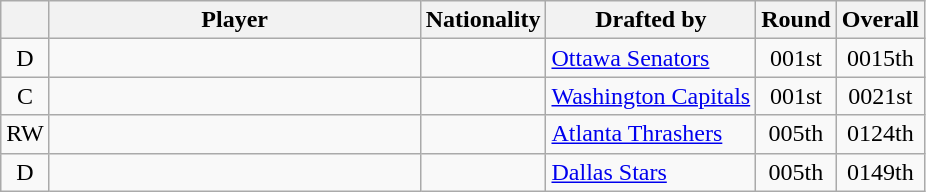<table border="1" style="text-align: center" class="wikitable">
<tr>
<th></th>
<th style="width:15em">Player</th>
<th>Nationality</th>
<th>Drafted by</th>
<th>Round</th>
<th>Overall</th>
</tr>
<tr>
<td>D</td>
<td align="left"></td>
<td align="left"></td>
<td align="left"><a href='#'>Ottawa Senators</a></td>
<td><span>00</span>1st</td>
<td><span>00</span>15th</td>
</tr>
<tr>
<td>C</td>
<td align="left"></td>
<td align="left"></td>
<td align="left"><a href='#'>Washington Capitals</a></td>
<td><span>00</span>1st</td>
<td><span>00</span>21st</td>
</tr>
<tr>
<td>RW</td>
<td align="left"></td>
<td align="left"></td>
<td align="left"><a href='#'>Atlanta Thrashers</a></td>
<td><span>00</span>5th</td>
<td><span>0</span>124th</td>
</tr>
<tr>
<td>D</td>
<td align="left"></td>
<td align="left"></td>
<td align="left"><a href='#'>Dallas Stars</a></td>
<td><span>00</span>5th</td>
<td><span>0</span>149th</td>
</tr>
</table>
